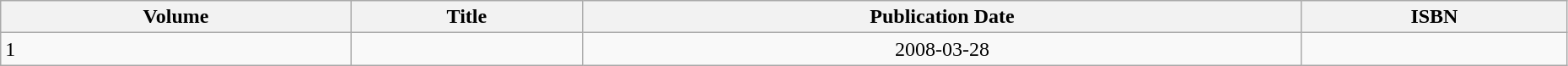<table class="wikitable" width="98%">
<tr>
<th align="center">Volume</th>
<th align="center">Title</th>
<th align="center">Publication Date</th>
<th align="center">ISBN</th>
</tr>
<tr>
<td>1</td>
<td></td>
<td align="center">2008-03-28</td>
<td align="center"></td>
</tr>
</table>
